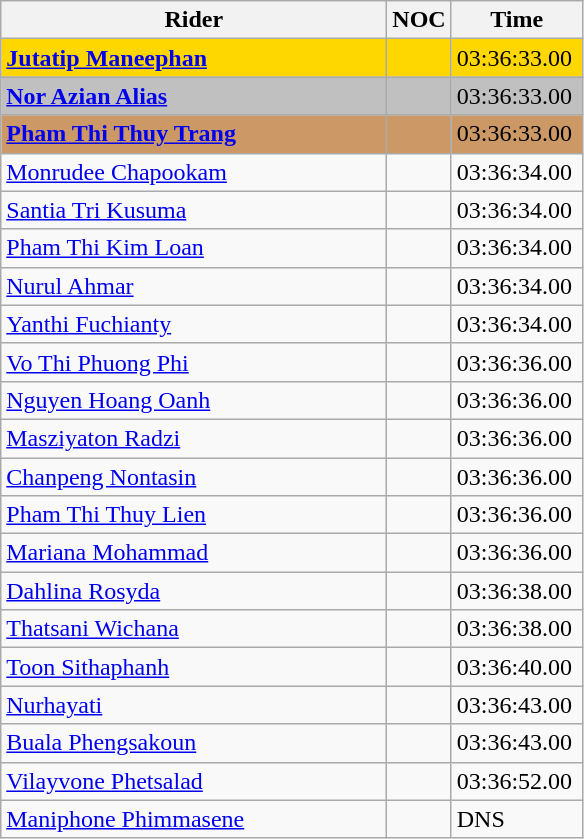<table class=wikitable style="text-align:left">
<tr>
<th width=250>Rider</th>
<th width=10>NOC</th>
<th width=80>Time</th>
</tr>
<tr bgcolor=gold>
<td><strong><a href='#'>Jutatip Maneephan</a></strong></td>
<td></td>
<td>03:36:33.00</td>
</tr>
<tr bgcolor=silver>
<td><strong><a href='#'>Nor Azian Alias</a></strong></td>
<td></td>
<td>03:36:33.00</td>
</tr>
<tr bgcolor=CC9966>
<td><strong><a href='#'>Pham Thi Thuy Trang</a></strong></td>
<td></td>
<td>03:36:33.00</td>
</tr>
<tr>
<td><a href='#'>Monrudee Chapookam</a></td>
<td></td>
<td>03:36:34.00</td>
</tr>
<tr>
<td><a href='#'>Santia Tri Kusuma</a></td>
<td></td>
<td>03:36:34.00</td>
</tr>
<tr>
<td><a href='#'>Pham Thi Kim Loan</a></td>
<td></td>
<td>03:36:34.00</td>
</tr>
<tr>
<td><a href='#'>Nurul Ahmar</a></td>
<td></td>
<td>03:36:34.00</td>
</tr>
<tr>
<td><a href='#'>Yanthi Fuchianty</a></td>
<td></td>
<td>03:36:34.00</td>
</tr>
<tr>
<td><a href='#'>Vo Thi Phuong Phi</a></td>
<td></td>
<td>03:36:36.00</td>
</tr>
<tr>
<td><a href='#'>Nguyen Hoang Oanh</a></td>
<td></td>
<td>03:36:36.00</td>
</tr>
<tr>
<td><a href='#'>Masziyaton Radzi</a></td>
<td></td>
<td>03:36:36.00</td>
</tr>
<tr>
<td><a href='#'>Chanpeng Nontasin</a></td>
<td></td>
<td>03:36:36.00</td>
</tr>
<tr>
<td><a href='#'>Pham Thi Thuy Lien</a></td>
<td></td>
<td>03:36:36.00</td>
</tr>
<tr>
<td><a href='#'>Mariana Mohammad</a></td>
<td></td>
<td>03:36:36.00</td>
</tr>
<tr>
<td><a href='#'>Dahlina Rosyda</a></td>
<td></td>
<td>03:36:38.00</td>
</tr>
<tr>
<td><a href='#'>Thatsani Wichana</a></td>
<td></td>
<td>03:36:38.00</td>
</tr>
<tr>
<td><a href='#'>Toon Sithaphanh</a></td>
<td></td>
<td>03:36:40.00</td>
</tr>
<tr>
<td><a href='#'>Nurhayati</a></td>
<td></td>
<td>03:36:43.00</td>
</tr>
<tr>
<td><a href='#'>Buala Phengsakoun</a></td>
<td></td>
<td>03:36:43.00</td>
</tr>
<tr>
<td><a href='#'>Vilayvone Phetsalad</a></td>
<td></td>
<td>03:36:52.00</td>
</tr>
<tr>
<td><a href='#'>Maniphone Phimmasene</a></td>
<td></td>
<td>DNS</td>
</tr>
</table>
